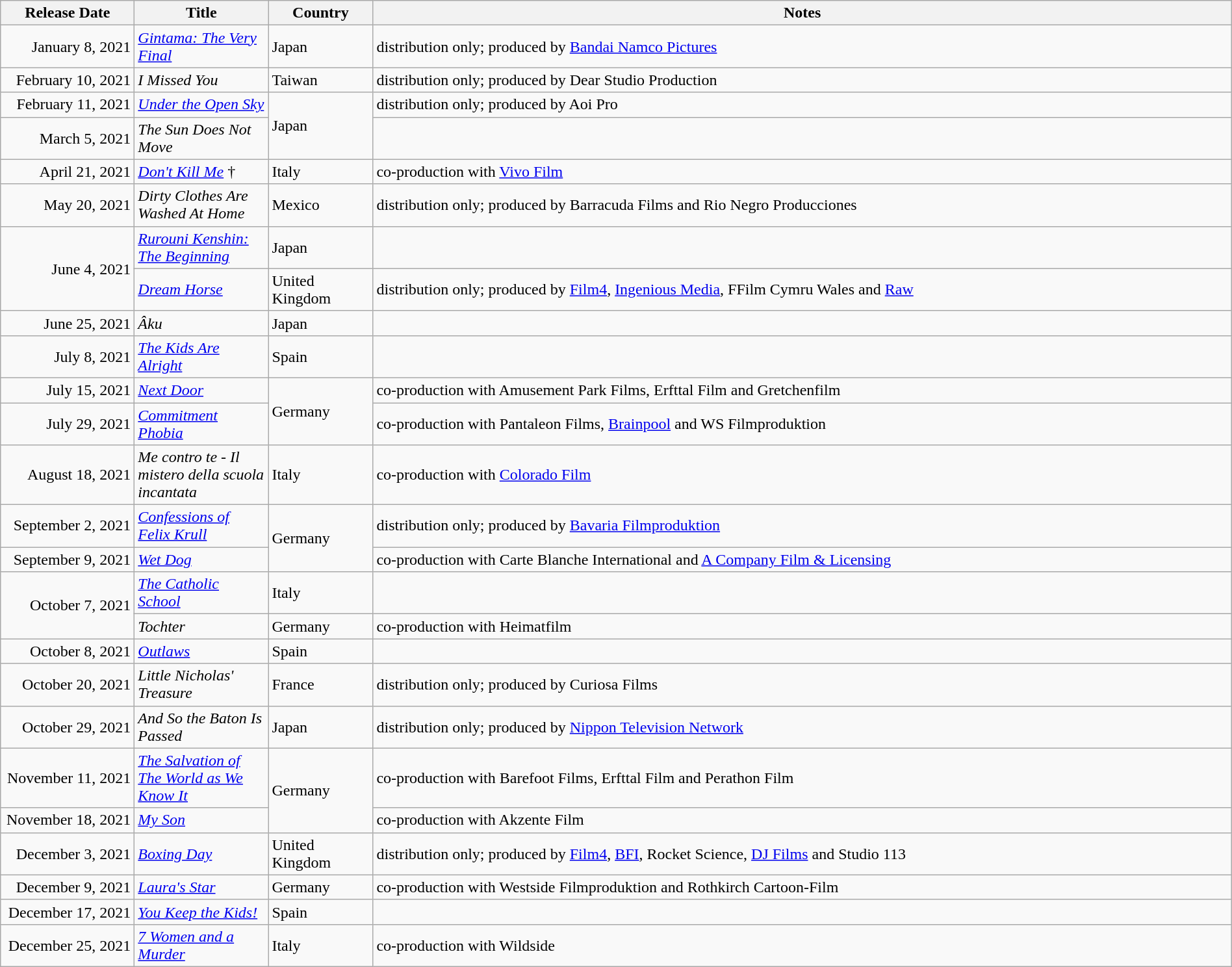<table class="wikitable sortable" style="width:100%;">
<tr>
<th scope="col" style=width:130px;">Release Date</th>
<th scope="col" style=width:130px;">Title</th>
<th scope="col" style=width:100px;">Country</th>
<th>Notes</th>
</tr>
<tr>
<td style="text-align:right;">January 8, 2021</td>
<td><em><a href='#'>Gintama: The Very Final</a></em></td>
<td>Japan</td>
<td>distribution only; produced by <a href='#'>Bandai Namco Pictures</a></td>
</tr>
<tr>
<td style="text-align:right;">February 10, 2021</td>
<td><em>I Missed You</em></td>
<td>Taiwan</td>
<td>distribution only; produced by Dear Studio Production</td>
</tr>
<tr>
<td style="text-align:right;">February 11, 2021</td>
<td><em><a href='#'>Under the Open Sky</a></em></td>
<td rowspan="2">Japan</td>
<td>distribution only; produced by Aoi Pro</td>
</tr>
<tr>
<td style="text-align:right;">March 5, 2021</td>
<td><em>The Sun Does Not Move</em></td>
<td></td>
</tr>
<tr>
<td style="text-align:right;">April 21, 2021</td>
<td><em><a href='#'>Don't Kill Me</a></em> †</td>
<td>Italy</td>
<td>co-production with <a href='#'>Vivo Film</a></td>
</tr>
<tr>
<td style="text-align:right;">May 20, 2021</td>
<td><em>Dirty Clothes Are Washed At Home</em></td>
<td>Mexico</td>
<td>distribution only; produced by Barracuda Films and Rio Negro Producciones</td>
</tr>
<tr>
<td rowspan="2" style="text-align:right;">June 4, 2021</td>
<td><em><a href='#'>Rurouni Kenshin: The Beginning</a></em></td>
<td>Japan</td>
<td></td>
</tr>
<tr>
<td><em><a href='#'>Dream Horse</a></em></td>
<td>United Kingdom</td>
<td>distribution only; produced by <a href='#'>Film4</a>, <a href='#'>Ingenious Media</a>, FFilm Cymru Wales and <a href='#'>Raw</a></td>
</tr>
<tr>
<td style="text-align:right;">June 25, 2021</td>
<td><em>Âku</em></td>
<td>Japan</td>
<td></td>
</tr>
<tr>
<td style="text-align:right;">July 8, 2021</td>
<td><em><a href='#'>The Kids Are Alright</a></em></td>
<td>Spain</td>
<td></td>
</tr>
<tr>
<td style="text-align:right;">July 15, 2021</td>
<td><em><a href='#'>Next Door</a></em></td>
<td rowspan="2">Germany</td>
<td>co-production with Amusement Park Films, Erfttal Film and Gretchenfilm</td>
</tr>
<tr>
<td style="text-align:right;">July 29, 2021</td>
<td><em><a href='#'>Commitment Phobia</a></em></td>
<td>co-production with Pantaleon Films, <a href='#'>Brainpool</a> and WS Filmproduktion</td>
</tr>
<tr>
<td style="text-align:right;">August 18, 2021</td>
<td><em>Me contro te - Il mistero della scuola incantata</em></td>
<td>Italy</td>
<td>co-production with <a href='#'>Colorado Film</a></td>
</tr>
<tr>
<td style="text-align:right;">September 2, 2021</td>
<td><em><a href='#'>Confessions of Felix Krull</a></em></td>
<td rowspan="2">Germany</td>
<td>distribution only; produced by <a href='#'>Bavaria Filmproduktion</a></td>
</tr>
<tr>
<td style="text-align:right;">September 9, 2021</td>
<td><em><a href='#'>Wet Dog</a></em></td>
<td>co-production with Carte Blanche International and <a href='#'>A Company Film & Licensing</a></td>
</tr>
<tr>
<td rowspan="2" style="text-align:right;">October 7, 2021</td>
<td><em><a href='#'>The Catholic School</a></em></td>
<td>Italy</td>
<td></td>
</tr>
<tr>
<td><em>Tochter</em></td>
<td>Germany</td>
<td>co-production with Heimatfilm</td>
</tr>
<tr>
<td style="text-align:right;">October 8, 2021</td>
<td><em><a href='#'>Outlaws</a></em></td>
<td>Spain</td>
<td></td>
</tr>
<tr>
<td style="text-align:right;">October 20, 2021</td>
<td><em>Little Nicholas' Treasure</em></td>
<td>France</td>
<td>distribution only; produced by Curiosa Films</td>
</tr>
<tr>
<td style="text-align:right;">October 29, 2021</td>
<td><em>And So the Baton Is Passed</em></td>
<td>Japan</td>
<td>distribution only; produced by <a href='#'>Nippon Television Network</a></td>
</tr>
<tr>
<td style="text-align:right;">November 11, 2021</td>
<td><em><a href='#'>The Salvation of The World as We Know It</a></em></td>
<td rowspan="2">Germany</td>
<td>co-production with Barefoot Films, Erfttal Film and Perathon Film</td>
</tr>
<tr>
<td style="text-align:right;">November 18, 2021</td>
<td><em><a href='#'>My Son</a></em></td>
<td>co-production with Akzente Film</td>
</tr>
<tr>
<td style="text-align:right;">December 3, 2021</td>
<td><em><a href='#'>Boxing Day</a></em></td>
<td>United Kingdom</td>
<td>distribution only; produced by <a href='#'>Film4</a>, <a href='#'>BFI</a>, Rocket Science, <a href='#'>DJ Films</a> and Studio 113</td>
</tr>
<tr>
<td style="text-align:right;">December 9, 2021</td>
<td><em><a href='#'>Laura's Star</a></em></td>
<td>Germany</td>
<td>co-production with Westside Filmproduktion and Rothkirch Cartoon-Film</td>
</tr>
<tr>
<td style="text-align:right;">December 17, 2021</td>
<td><em><a href='#'>You Keep the Kids!</a></em></td>
<td>Spain</td>
<td></td>
</tr>
<tr>
<td style="text-align:right;">December 25, 2021</td>
<td><em><a href='#'>7 Women and a Murder</a></em></td>
<td>Italy</td>
<td>co-production with Wildside</td>
</tr>
</table>
